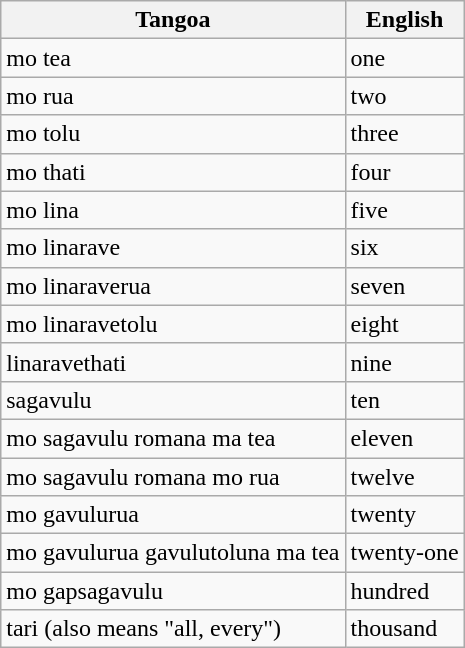<table class="wikitable">
<tr>
<th>Tangoa</th>
<th>English</th>
</tr>
<tr>
<td>mo tea</td>
<td>one</td>
</tr>
<tr>
<td>mo rua</td>
<td>two</td>
</tr>
<tr>
<td>mo tolu</td>
<td>three</td>
</tr>
<tr>
<td>mo thati</td>
<td>four</td>
</tr>
<tr>
<td>mo lina</td>
<td>five</td>
</tr>
<tr>
<td>mo linarave</td>
<td>six</td>
</tr>
<tr>
<td>mo linaraverua</td>
<td>seven</td>
</tr>
<tr>
<td>mo linaravetolu</td>
<td>eight</td>
</tr>
<tr>
<td>linaravethati</td>
<td>nine</td>
</tr>
<tr>
<td>sagavulu</td>
<td>ten</td>
</tr>
<tr>
<td>mo sagavulu romana ma tea</td>
<td>eleven</td>
</tr>
<tr>
<td>mo sagavulu romana mo rua</td>
<td>twelve</td>
</tr>
<tr>
<td>mo gavulurua</td>
<td>twenty</td>
</tr>
<tr>
<td>mo gavulurua gavulutoluna ma tea</td>
<td>twenty-one</td>
</tr>
<tr>
<td>mo gapsagavulu</td>
<td>hundred</td>
</tr>
<tr>
<td>tari (also means "all, every")</td>
<td>thousand</td>
</tr>
</table>
